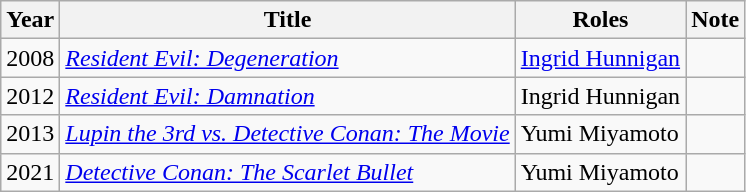<table class="wikitable sortable">
<tr>
<th>Year</th>
<th>Title</th>
<th>Roles</th>
<th>Note</th>
</tr>
<tr>
<td>2008</td>
<td><em><a href='#'>Resident Evil: Degeneration</a></em></td>
<td><a href='#'>Ingrid Hunnigan</a></td>
<td></td>
</tr>
<tr>
<td>2012</td>
<td><em><a href='#'>Resident Evil: Damnation</a></em></td>
<td>Ingrid Hunnigan</td>
<td></td>
</tr>
<tr>
<td>2013</td>
<td><em><a href='#'>Lupin the 3rd vs. Detective Conan: The Movie</a></em></td>
<td>Yumi Miyamoto</td>
<td></td>
</tr>
<tr>
<td>2021</td>
<td><em><a href='#'>Detective Conan: The Scarlet Bullet</a></em></td>
<td>Yumi Miyamoto</td>
<td></td>
</tr>
</table>
